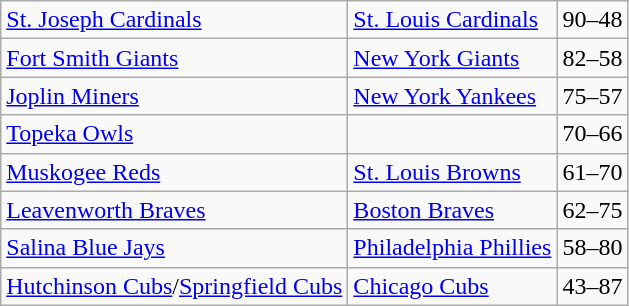<table class="wikitable">
<tr>
<td><a href='#'>St. Joseph Cardinals</a></td>
<td><a href='#'>St. Louis Cardinals</a></td>
<td>90–48</td>
</tr>
<tr>
<td><a href='#'>Fort Smith Giants</a></td>
<td><a href='#'>New York Giants</a></td>
<td>82–58</td>
</tr>
<tr>
<td><a href='#'>Joplin Miners</a></td>
<td><a href='#'>New York Yankees</a></td>
<td>75–57</td>
</tr>
<tr>
<td><a href='#'>Topeka Owls</a></td>
<td></td>
<td>70–66</td>
</tr>
<tr>
<td><a href='#'>Muskogee Reds</a></td>
<td><a href='#'>St. Louis Browns</a></td>
<td>61–70</td>
</tr>
<tr>
<td><a href='#'>Leavenworth Braves</a></td>
<td><a href='#'>Boston Braves</a></td>
<td>62–75</td>
</tr>
<tr>
<td><a href='#'>Salina Blue Jays</a></td>
<td><a href='#'>Philadelphia Phillies</a></td>
<td>58–80</td>
</tr>
<tr>
<td><a href='#'>Hutchinson Cubs</a>/<a href='#'>Springfield Cubs</a></td>
<td><a href='#'>Chicago Cubs</a></td>
<td>43–87</td>
</tr>
</table>
